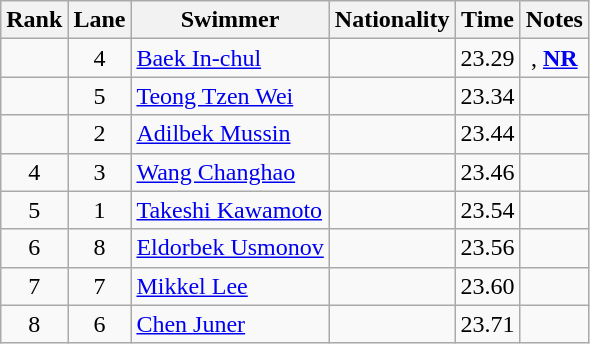<table class="wikitable sortable" style="text-align:center">
<tr>
<th>Rank</th>
<th>Lane</th>
<th>Swimmer</th>
<th>Nationality</th>
<th>Time</th>
<th>Notes</th>
</tr>
<tr>
<td></td>
<td>4</td>
<td align=left><a href='#'>Baek In-chul</a></td>
<td align=left></td>
<td>23.29</td>
<td>, <strong><a href='#'>NR</a></strong></td>
</tr>
<tr>
<td></td>
<td>5</td>
<td align=left><a href='#'>Teong Tzen Wei</a></td>
<td align=left></td>
<td>23.34</td>
<td></td>
</tr>
<tr>
<td></td>
<td>2</td>
<td align=left><a href='#'>Adilbek Mussin</a></td>
<td align=left></td>
<td>23.44</td>
<td></td>
</tr>
<tr>
<td>4</td>
<td>3</td>
<td align=left><a href='#'>Wang Changhao</a></td>
<td align=left></td>
<td>23.46</td>
<td></td>
</tr>
<tr>
<td>5</td>
<td>1</td>
<td align=left><a href='#'>Takeshi Kawamoto</a></td>
<td align=left></td>
<td>23.54</td>
<td></td>
</tr>
<tr>
<td>6</td>
<td>8</td>
<td align=left><a href='#'>Eldorbek Usmonov</a></td>
<td align=left></td>
<td>23.56</td>
<td></td>
</tr>
<tr>
<td>7</td>
<td>7</td>
<td align=left><a href='#'>Mikkel Lee</a></td>
<td align=left></td>
<td>23.60</td>
<td></td>
</tr>
<tr>
<td>8</td>
<td>6</td>
<td align=left><a href='#'>Chen Juner</a></td>
<td align=left></td>
<td>23.71</td>
<td></td>
</tr>
</table>
